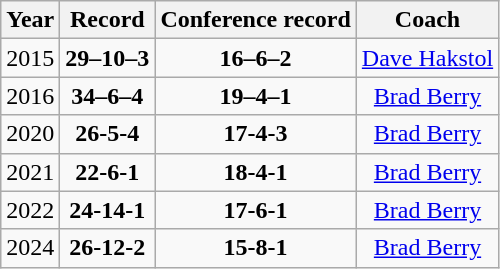<table class="wikitable sortable" style="text-align: center;">
<tr>
<th>Year</th>
<th>Record</th>
<th>Conference record</th>
<th>Coach</th>
</tr>
<tr>
<td>2015</td>
<td><strong>29–10–3</strong></td>
<td><strong>16–6–2</strong></td>
<td><a href='#'>Dave Hakstol</a></td>
</tr>
<tr>
<td>2016</td>
<td><strong>34–6–4</strong></td>
<td><strong>19–4–1</strong></td>
<td><a href='#'>Brad Berry</a></td>
</tr>
<tr>
<td>2020</td>
<td><strong>26-5-4</strong></td>
<td><strong>17-4-3</strong></td>
<td><a href='#'>Brad Berry</a></td>
</tr>
<tr>
<td>2021</td>
<td><strong>22-6-1</strong></td>
<td><strong>18-4-1</strong></td>
<td><a href='#'>Brad Berry</a></td>
</tr>
<tr>
<td>2022</td>
<td><strong>24-14-1</strong></td>
<td><strong>17-6-1</strong></td>
<td><a href='#'>Brad Berry</a></td>
</tr>
<tr>
<td>2024</td>
<td><strong>26-12-2</strong></td>
<td><strong>15-8-1</strong></td>
<td><a href='#'>Brad Berry</a></td>
</tr>
</table>
